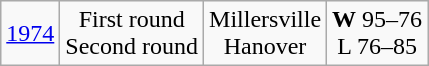<table class="wikitable">
<tr align="center">
<td><a href='#'>1974</a></td>
<td>First round<br>Second round</td>
<td>Millersville<br>Hanover</td>
<td><strong>W</strong> 95–76<br>L 76–85</td>
</tr>
</table>
